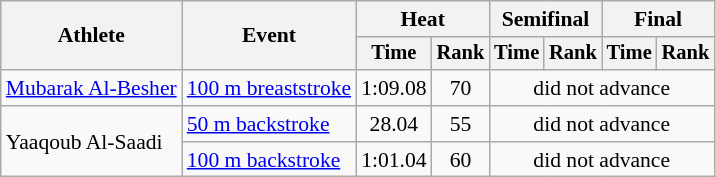<table class=wikitable style="font-size:90%">
<tr>
<th rowspan="2">Athlete</th>
<th rowspan="2">Event</th>
<th colspan="2">Heat</th>
<th colspan="2">Semifinal</th>
<th colspan="2">Final</th>
</tr>
<tr style="font-size:95%">
<th>Time</th>
<th>Rank</th>
<th>Time</th>
<th>Rank</th>
<th>Time</th>
<th>Rank</th>
</tr>
<tr align=center>
<td align=left><a href='#'>Mubarak Al-Besher</a></td>
<td align=left><a href='#'>100 m breaststroke</a></td>
<td>1:09.08</td>
<td>70</td>
<td colspan=4>did not advance</td>
</tr>
<tr align=center>
<td align=left rowspan=2>Yaaqoub Al-Saadi</td>
<td align=left><a href='#'>50 m backstroke</a></td>
<td>28.04</td>
<td>55</td>
<td colspan=4>did not advance</td>
</tr>
<tr align=center>
<td align=left><a href='#'>100 m backstroke</a></td>
<td>1:01.04</td>
<td>60</td>
<td colspan=4>did not advance</td>
</tr>
</table>
